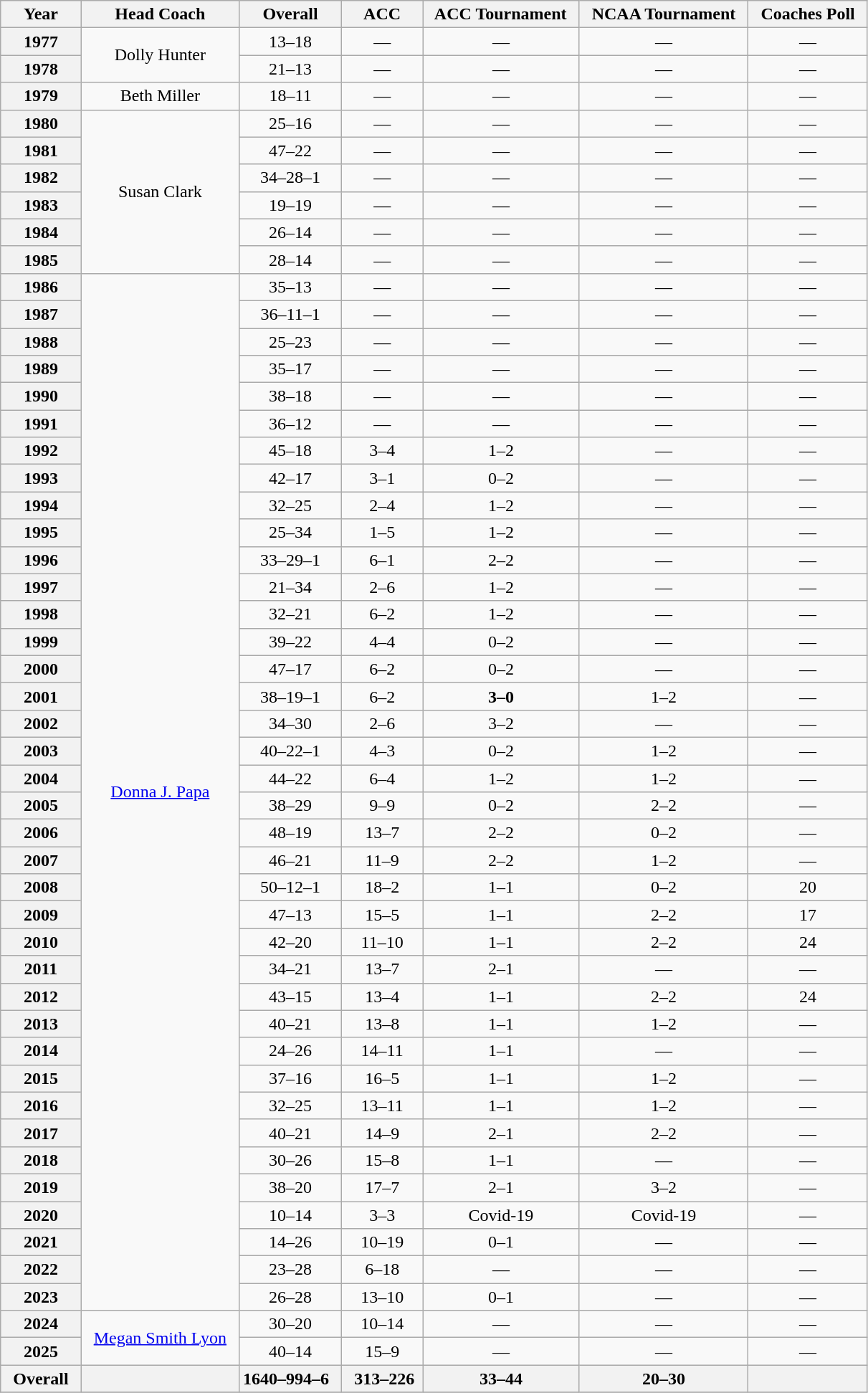<table class="wikitable" style="text-align: center;">
<tr>
<th>Year</th>
<th>Head Coach</th>
<th>Overall</th>
<th>ACC</th>
<th>  ACC Tournament  </th>
<th>   NCAA Tournament  </th>
<th>   Coaches Poll  </th>
</tr>
<tr>
<th>1977</th>
<td rowspan="2">Dolly Hunter</td>
<td>13–18</td>
<td>—</td>
<td>—</td>
<td>—</td>
<td>—</td>
</tr>
<tr>
<th>1978</th>
<td>21–13</td>
<td>—</td>
<td>—</td>
<td>—</td>
<td>—</td>
</tr>
<tr>
<th>1979</th>
<td>Beth Miller</td>
<td>18–11</td>
<td>—</td>
<td>—</td>
<td>—</td>
<td>—</td>
</tr>
<tr>
<th>1980</th>
<td rowspan="6">Susan Clark</td>
<td>25–16</td>
<td>—</td>
<td>—</td>
<td>—</td>
<td>—</td>
</tr>
<tr>
<th>1981</th>
<td>47–22</td>
<td>—</td>
<td>—</td>
<td>—</td>
<td>—</td>
</tr>
<tr>
<th>1982</th>
<td>34–28–1</td>
<td>—</td>
<td>—</td>
<td>—</td>
<td>—</td>
</tr>
<tr>
<th>1983</th>
<td>19–19</td>
<td>—</td>
<td>—</td>
<td>—</td>
<td>—</td>
</tr>
<tr>
<th>1984</th>
<td>26–14</td>
<td>—</td>
<td>—</td>
<td>—</td>
<td>—</td>
</tr>
<tr>
<th>1985</th>
<td>28–14</td>
<td>—</td>
<td>—</td>
<td>—</td>
<td>—</td>
</tr>
<tr>
<th>1986</th>
<td rowspan="38">  <a href='#'>Donna J. Papa</a>  </td>
<td>35–13</td>
<td>—</td>
<td>—</td>
<td>—</td>
<td>—</td>
</tr>
<tr>
<th>1987</th>
<td>36–11–1</td>
<td>—</td>
<td>—</td>
<td>—</td>
<td>—</td>
</tr>
<tr>
<th>1988</th>
<td>25–23</td>
<td>—</td>
<td>—</td>
<td>—</td>
<td>—</td>
</tr>
<tr>
<th>1989</th>
<td>35–17</td>
<td>—</td>
<td>—</td>
<td>—</td>
<td>—</td>
</tr>
<tr>
<th>1990</th>
<td>38–18</td>
<td>—</td>
<td>—</td>
<td>—</td>
<td>—</td>
</tr>
<tr>
<th>1991</th>
<td>36–12</td>
<td>—</td>
<td>—</td>
<td>—</td>
<td>—</td>
</tr>
<tr>
<th>1992</th>
<td>45–18</td>
<td>3–4</td>
<td>1–2</td>
<td>—</td>
<td>—</td>
</tr>
<tr>
<th>1993</th>
<td>42–17</td>
<td>3–1</td>
<td>0–2</td>
<td>—</td>
<td>—</td>
</tr>
<tr>
<th>1994</th>
<td>32–25</td>
<td>2–4</td>
<td>1–2</td>
<td>—</td>
<td>—</td>
</tr>
<tr>
<th>1995</th>
<td>25–34</td>
<td>1–5</td>
<td>1–2</td>
<td>—</td>
<td>—</td>
</tr>
<tr>
<th>1996</th>
<td>33–29–1</td>
<td>6–1</td>
<td>2–2</td>
<td>—</td>
<td>—</td>
</tr>
<tr>
<th>1997</th>
<td>21–34</td>
<td>2–6</td>
<td>1–2</td>
<td>—</td>
<td>—</td>
</tr>
<tr>
<th>1998</th>
<td>32–21</td>
<td>6–2</td>
<td>1–2</td>
<td>—</td>
<td>—</td>
</tr>
<tr>
<th>1999</th>
<td>39–22</td>
<td>4–4</td>
<td>0–2</td>
<td>—</td>
<td>—</td>
</tr>
<tr>
<th>2000</th>
<td>47–17</td>
<td>6–2</td>
<td>0–2</td>
<td>—</td>
<td>—</td>
</tr>
<tr>
<th>2001</th>
<td>38–19–1</td>
<td>6–2</td>
<td><strong>3–0</strong></td>
<td>1–2</td>
<td>—</td>
</tr>
<tr>
<th>2002</th>
<td>34–30</td>
<td>2–6</td>
<td>3–2</td>
<td>—</td>
<td>—</td>
</tr>
<tr>
<th>2003</th>
<td>40–22–1</td>
<td>4–3</td>
<td>0–2</td>
<td>1–2</td>
<td>—</td>
</tr>
<tr>
<th>2004</th>
<td>44–22</td>
<td>6–4</td>
<td>1–2</td>
<td>1–2</td>
<td>—</td>
</tr>
<tr>
<th>2005</th>
<td>38–29</td>
<td>9–9</td>
<td>0–2</td>
<td>2–2</td>
<td>—</td>
</tr>
<tr>
<th>2006</th>
<td>48–19</td>
<td>13–7</td>
<td>2–2</td>
<td>0–2</td>
<td>—</td>
</tr>
<tr>
<th>2007</th>
<td>46–21</td>
<td>11–9</td>
<td>2–2</td>
<td>1–2</td>
<td>—</td>
</tr>
<tr>
<th>2008</th>
<td>50–12–1</td>
<td>18–2</td>
<td>1–1</td>
<td>0–2</td>
<td>20</td>
</tr>
<tr>
<th>2009</th>
<td>47–13</td>
<td>15–5</td>
<td>1–1</td>
<td>2–2</td>
<td>17</td>
</tr>
<tr>
<th>2010</th>
<td>42–20</td>
<td>11–10</td>
<td>1–1</td>
<td>2–2</td>
<td>24</td>
</tr>
<tr>
<th>2011</th>
<td>34–21</td>
<td>13–7</td>
<td>2–1</td>
<td>—</td>
<td>—</td>
</tr>
<tr>
<th>2012</th>
<td>43–15</td>
<td>13–4</td>
<td>1–1</td>
<td>2–2</td>
<td>24</td>
</tr>
<tr>
<th>2013</th>
<td>40–21</td>
<td>13–8</td>
<td>1–1</td>
<td>1–2</td>
<td>—</td>
</tr>
<tr>
<th>2014</th>
<td>24–26</td>
<td>14–11</td>
<td>1–1</td>
<td>—</td>
<td>—</td>
</tr>
<tr>
<th>2015</th>
<td>37–16</td>
<td>16–5</td>
<td>1–1</td>
<td>1–2</td>
<td>—</td>
</tr>
<tr>
<th>2016</th>
<td>32–25</td>
<td>13–11</td>
<td>1–1</td>
<td>1–2</td>
<td>—</td>
</tr>
<tr>
<th>2017</th>
<td>40–21</td>
<td>14–9</td>
<td>2–1</td>
<td>2–2</td>
<td>—</td>
</tr>
<tr>
<th>2018</th>
<td>30–26</td>
<td>15–8</td>
<td>1–1</td>
<td>—</td>
<td>—</td>
</tr>
<tr>
<th>2019</th>
<td>38–20</td>
<td>17–7</td>
<td>2–1</td>
<td>3–2</td>
<td>—</td>
</tr>
<tr>
<th>2020</th>
<td>10–14</td>
<td>3–3</td>
<td>Covid-19</td>
<td>Covid-19</td>
<td>—</td>
</tr>
<tr>
<th>2021</th>
<td>14–26</td>
<td>10–19</td>
<td>0–1</td>
<td>—</td>
<td>—</td>
</tr>
<tr>
<th>2022</th>
<td>23–28</td>
<td>6–18</td>
<td>—</td>
<td>—</td>
<td>—</td>
</tr>
<tr>
<th>2023</th>
<td>26–28</td>
<td>13–10</td>
<td>0–1</td>
<td>—</td>
<td>—</td>
</tr>
<tr>
<th>2024</th>
<td rowspan="2">  <a href='#'>Megan Smith Lyon</a>  </td>
<td>30–20</td>
<td>10–14</td>
<td>—</td>
<td>—</td>
<td>—</td>
</tr>
<tr>
<th>2025</th>
<td>40–14</td>
<td>15–9</td>
<td>—</td>
<td>—</td>
<td>—</td>
</tr>
<tr>
<th>  Overall  </th>
<th></th>
<th>1640–994–6  </th>
<th>  313–226 </th>
<th>33–44</th>
<th>20–30</th>
<th></th>
</tr>
<tr>
</tr>
</table>
